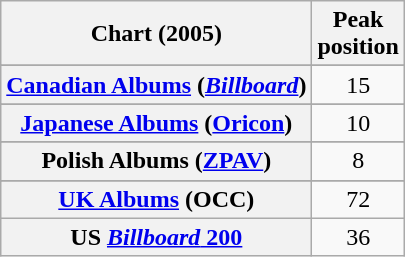<table class="wikitable sortable plainrowheaders">
<tr>
<th scope="col">Chart (2005)</th>
<th scope="col">Peak<br>position</th>
</tr>
<tr>
</tr>
<tr>
</tr>
<tr>
</tr>
<tr>
<th scope="row"><a href='#'>Canadian Albums</a> (<em><a href='#'>Billboard</a></em>)</th>
<td align="center">15</td>
</tr>
<tr>
</tr>
<tr>
</tr>
<tr>
</tr>
<tr>
</tr>
<tr>
</tr>
<tr>
</tr>
<tr>
</tr>
<tr>
<th scope="row"><a href='#'>Japanese Albums</a> (<a href='#'>Oricon</a>)</th>
<td align="center">10</td>
</tr>
<tr>
</tr>
<tr>
<th scope="row">Polish Albums (<a href='#'>ZPAV</a>)</th>
<td align="center">8</td>
</tr>
<tr>
</tr>
<tr>
</tr>
<tr>
</tr>
<tr>
</tr>
<tr>
<th scope="row"><a href='#'>UK Albums</a> (OCC)</th>
<td align="center">72</td>
</tr>
<tr>
<th scope="row">US <a href='#'><em>Billboard</em> 200</a></th>
<td align="center">36</td>
</tr>
</table>
